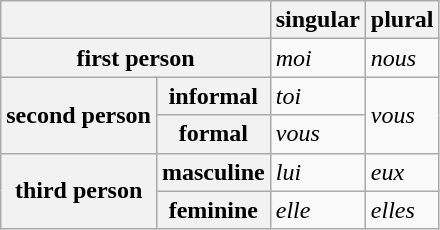<table class="wikitable">
<tr>
<th colspan=2> </th>
<th>singular</th>
<th>plural</th>
</tr>
<tr>
<th colspan=2>first person</th>
<td><em>moi</em></td>
<td><em>nous</em></td>
</tr>
<tr>
<th rowspan=2>second person</th>
<th>informal</th>
<td><em>toi</em></td>
<td rowspan=2><em>vous</em></td>
</tr>
<tr>
<th>formal</th>
<td><em>vous</em></td>
</tr>
<tr>
<th rowspan=2>third person</th>
<th>masculine</th>
<td><em>lui</em></td>
<td><em>eux</em></td>
</tr>
<tr>
<th>feminine</th>
<td><em>elle</em></td>
<td><em>elles</em></td>
</tr>
</table>
